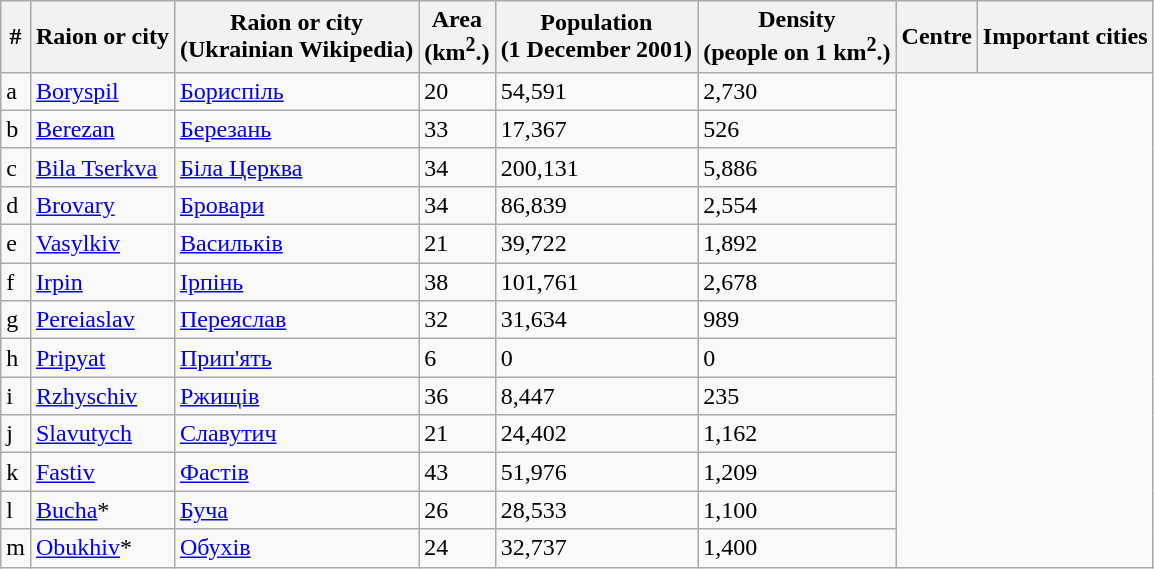<table class="wikitable">
<tr>
<th>#</th>
<th>Raion or city</th>
<th>Raion or city<br>(Ukrainian Wikipedia)</th>
<th>Area<br>(km<sup>2</sup>.)</th>
<th>Population<br>(1 December 2001)</th>
<th>Density<br>(people on 1 km<sup>2</sup>.)</th>
<th>Centre</th>
<th>Important cities</th>
</tr>
<tr>
<td>a</td>
<td><a href='#'>Boryspil</a></td>
<td><a href='#'>Бориспіль</a></td>
<td>20</td>
<td>54,591</td>
<td>2,730</td>
</tr>
<tr>
<td>b</td>
<td><a href='#'>Berezan</a></td>
<td><a href='#'>Березань</a></td>
<td>33</td>
<td>17,367</td>
<td>526</td>
</tr>
<tr>
<td>c</td>
<td><a href='#'>Bila Tserkva</a></td>
<td><a href='#'>Біла Церква</a></td>
<td>34</td>
<td>200,131</td>
<td>5,886</td>
</tr>
<tr>
<td>d</td>
<td><a href='#'>Brovary</a></td>
<td><a href='#'>Бровари</a></td>
<td>34</td>
<td>86,839</td>
<td>2,554</td>
</tr>
<tr>
<td>e</td>
<td><a href='#'>Vasylkiv</a></td>
<td><a href='#'>Васильків</a></td>
<td>21</td>
<td>39,722</td>
<td>1,892</td>
</tr>
<tr>
<td>f</td>
<td><a href='#'>Irpin</a></td>
<td><a href='#'>Ірпінь</a></td>
<td>38</td>
<td>101,761</td>
<td>2,678</td>
</tr>
<tr>
<td>g</td>
<td><a href='#'>Pereiaslav</a></td>
<td><a href='#'>Переяслав</a></td>
<td>32</td>
<td>31,634</td>
<td>989</td>
</tr>
<tr>
<td>h</td>
<td><a href='#'>Pripyat</a></td>
<td><a href='#'>Прип'ять</a></td>
<td>6</td>
<td>0</td>
<td>0</td>
</tr>
<tr>
<td>i</td>
<td><a href='#'>Rzhyschiv</a></td>
<td><a href='#'>Ржищів</a></td>
<td>36</td>
<td>8,447</td>
<td>235</td>
</tr>
<tr>
<td>j</td>
<td><a href='#'>Slavutych</a></td>
<td><a href='#'>Славутич</a></td>
<td>21</td>
<td>24,402</td>
<td>1,162</td>
</tr>
<tr>
<td>k</td>
<td><a href='#'>Fastiv</a></td>
<td><a href='#'>Фастів</a></td>
<td>43</td>
<td>51,976</td>
<td>1,209</td>
</tr>
<tr>
<td>l</td>
<td><a href='#'>Bucha</a>*</td>
<td><a href='#'>Буча</a></td>
<td>26</td>
<td>28,533</td>
<td>1,100</td>
</tr>
<tr>
<td>m</td>
<td><a href='#'>Obukhiv</a>*</td>
<td><a href='#'>Обухів</a></td>
<td>24</td>
<td>32,737</td>
<td>1,400</td>
</tr>
</table>
